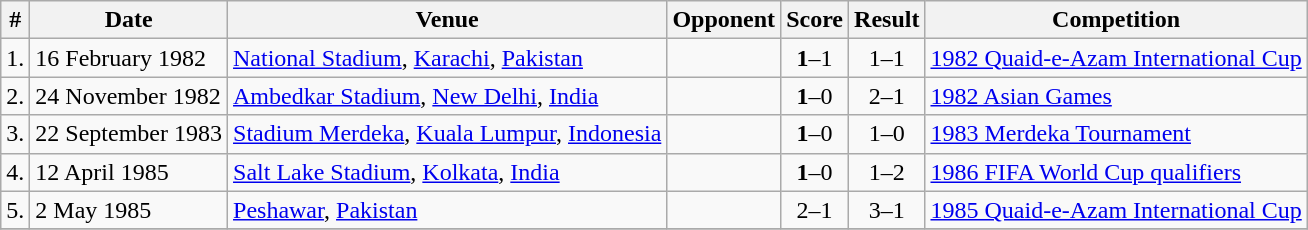<table class="wikitable">
<tr>
<th>#</th>
<th>Date</th>
<th>Venue</th>
<th>Opponent</th>
<th>Score</th>
<th>Result</th>
<th>Competition</th>
</tr>
<tr>
<td>1.</td>
<td>16 February 1982</td>
<td><a href='#'>National Stadium</a>, <a href='#'>Karachi</a>, <a href='#'>Pakistan</a></td>
<td></td>
<td align=center><strong>1</strong>–1</td>
<td align=center>1–1</td>
<td><a href='#'>1982 Quaid-e-Azam International Cup</a></td>
</tr>
<tr>
<td>2.</td>
<td>24 November 1982</td>
<td><a href='#'>Ambedkar Stadium</a>, <a href='#'>New Delhi</a>, <a href='#'>India</a></td>
<td></td>
<td align=center><strong>1</strong>–0</td>
<td align=center>2–1</td>
<td><a href='#'>1982 Asian Games</a></td>
</tr>
<tr>
<td>3.</td>
<td>22 September 1983</td>
<td><a href='#'>Stadium Merdeka</a>, <a href='#'>Kuala Lumpur</a>, <a href='#'>Indonesia</a></td>
<td></td>
<td align=center><strong>1</strong>–0</td>
<td align=center>1–0</td>
<td><a href='#'>1983 Merdeka Tournament</a></td>
</tr>
<tr>
<td>4.</td>
<td>12 April 1985</td>
<td><a href='#'>Salt Lake Stadium</a>, <a href='#'>Kolkata</a>, <a href='#'>India</a></td>
<td></td>
<td align=center><strong>1</strong>–0</td>
<td align=center>1–2</td>
<td><a href='#'>1986 FIFA World Cup qualifiers</a></td>
</tr>
<tr>
<td>5.</td>
<td>2 May 1985</td>
<td><a href='#'>Peshawar</a>, <a href='#'>Pakistan</a></td>
<td></td>
<td align=center>2–1</td>
<td align=center>3–1</td>
<td><a href='#'>1985 Quaid-e-Azam International Cup</a></td>
</tr>
<tr>
</tr>
</table>
